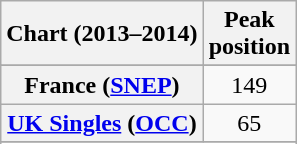<table class="wikitable plainrowheaders sortable" style="text-align:center;">
<tr>
<th scope="col">Chart (2013–2014)</th>
<th scope="col">Peak<br>position</th>
</tr>
<tr>
</tr>
<tr>
<th scope="row">France (<a href='#'>SNEP</a>)</th>
<td>149</td>
</tr>
<tr>
<th scope="row"><a href='#'>UK Singles</a> (<a href='#'>OCC</a>)</th>
<td>65</td>
</tr>
<tr>
</tr>
<tr>
</tr>
<tr>
</tr>
</table>
